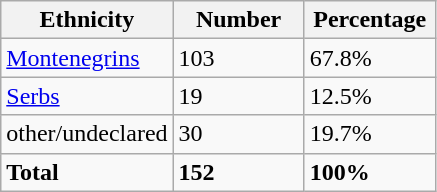<table class="wikitable">
<tr>
<th width="100px">Ethnicity</th>
<th width="80px">Number</th>
<th width="80px">Percentage</th>
</tr>
<tr>
<td><a href='#'>Montenegrins</a></td>
<td>103</td>
<td>67.8%</td>
</tr>
<tr>
<td><a href='#'>Serbs</a></td>
<td>19</td>
<td>12.5%</td>
</tr>
<tr>
<td>other/undeclared</td>
<td>30</td>
<td>19.7%</td>
</tr>
<tr>
<td><strong>Total</strong></td>
<td><strong>152</strong></td>
<td><strong>100%</strong></td>
</tr>
</table>
